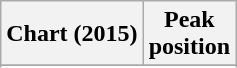<table class="wikitable">
<tr>
<th>Chart (2015)</th>
<th>Peak<br>position</th>
</tr>
<tr>
</tr>
<tr>
</tr>
</table>
